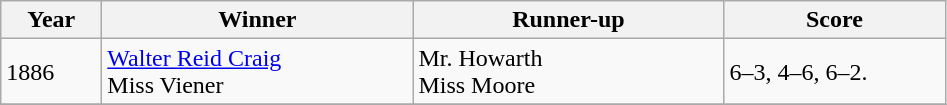<table class="wikitable">
<tr>
<th style="width:60px;">Year</th>
<th style="width:200px;">Winner</th>
<th style="width:200px;">Runner-up</th>
<th style="width:140px;">Score</th>
</tr>
<tr>
<td>1886</td>
<td> <a href='#'>Walter Reid Craig</a><br> Miss Viener</td>
<td> Mr. Howarth<br> Miss Moore</td>
<td>6–3, 4–6, 6–2.</td>
</tr>
<tr>
</tr>
</table>
